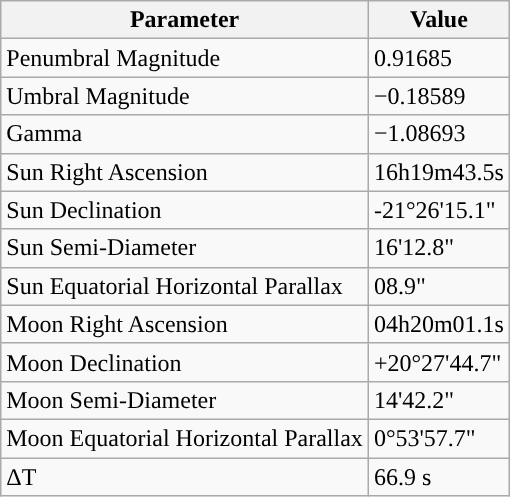<table class="wikitable">
<tr>
<th>Parameter</th>
<th>Value</th>
</tr>
<tr>
<td>Penumbral Magnitude</td>
<td>0.91685</td>
</tr>
<tr>
<td>Umbral Magnitude</td>
<td>−0.18589</td>
</tr>
<tr>
<td>Gamma</td>
<td>−1.08693</td>
</tr>
<tr>
<td>Sun Right Ascension</td>
<td>16h19m43.5s</td>
</tr>
<tr>
<td>Sun Declination</td>
<td>-21°26'15.1"</td>
</tr>
<tr>
<td>Sun Semi-Diameter</td>
<td>16'12.8"</td>
</tr>
<tr>
<td>Sun Equatorial Horizontal Parallax</td>
<td>08.9"</td>
</tr>
<tr>
<td>Moon Right Ascension</td>
<td>04h20m01.1s</td>
</tr>
<tr>
<td>Moon Declination</td>
<td>+20°27'44.7"</td>
</tr>
<tr>
<td>Moon Semi-Diameter</td>
<td>14'42.2"</td>
</tr>
<tr>
<td>Moon Equatorial Horizontal Parallax</td>
<td>0°53'57.7"</td>
</tr>
<tr>
<td>ΔT</td>
<td>66.9 s</td>
</tr>
</table>
